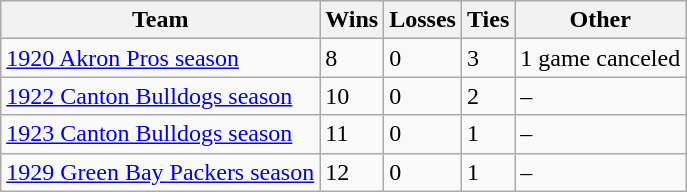<table class="wikitable sortable">
<tr>
<th>Team</th>
<th>Wins</th>
<th>Losses</th>
<th>Ties</th>
<th>Other</th>
</tr>
<tr>
<td><a href='#'>1920 Akron Pros season</a></td>
<td>8</td>
<td>0</td>
<td>3</td>
<td>1 game canceled</td>
</tr>
<tr>
<td><a href='#'>1922 Canton Bulldogs season</a></td>
<td>10</td>
<td>0</td>
<td>2</td>
<td>–</td>
</tr>
<tr>
<td><a href='#'>1923 Canton Bulldogs season</a></td>
<td>11</td>
<td>0</td>
<td>1</td>
<td>–</td>
</tr>
<tr>
<td><a href='#'>1929 Green Bay Packers season</a></td>
<td>12</td>
<td>0</td>
<td>1</td>
<td>–</td>
</tr>
</table>
